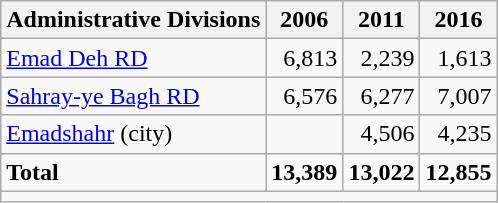<table class="wikitable">
<tr>
<th>Administrative Divisions</th>
<th>2006</th>
<th>2011</th>
<th>2016</th>
</tr>
<tr>
<td><a href='#'>Emad Deh RD</a></td>
<td style="text-align: right;">6,813</td>
<td style="text-align: right;">2,239</td>
<td style="text-align: right;">1,613</td>
</tr>
<tr>
<td><a href='#'>Sahray-ye Bagh RD</a></td>
<td style="text-align: right;">6,576</td>
<td style="text-align: right;">6,277</td>
<td style="text-align: right;">7,007</td>
</tr>
<tr>
<td><a href='#'>Emadshahr</a> (city)</td>
<td style="text-align: right;"></td>
<td style="text-align: right;">4,506</td>
<td style="text-align: right;">4,235</td>
</tr>
<tr>
<td><strong>Total</strong></td>
<td style="text-align: right;"><strong>13,389</strong></td>
<td style="text-align: right;"><strong>13,022</strong></td>
<td style="text-align: right;"><strong>12,855</strong></td>
</tr>
<tr>
<td colspan=4></td>
</tr>
</table>
